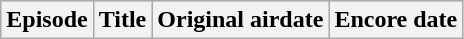<table class="wikitable plainrowheaders">
<tr bgcolor="#CCCCCC">
<th>Episode</th>
<th>Title</th>
<th>Original airdate</th>
<th>Encore date<br>


















</th>
</tr>
</table>
